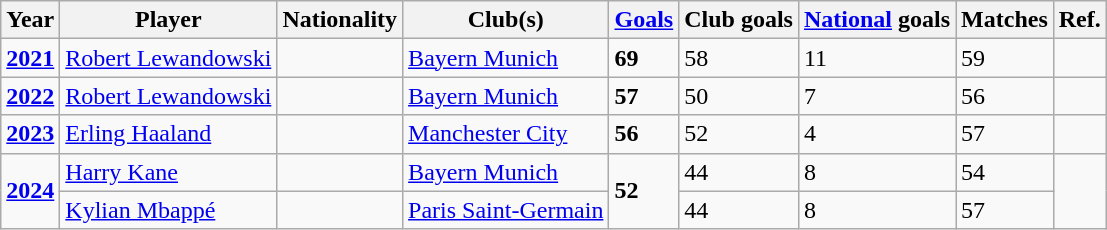<table class="wikitable plainrowheaders sortable">
<tr>
<th>Year</th>
<th>Player</th>
<th>Nationality</th>
<th>Club(s)</th>
<th><a href='#'>Goals</a></th>
<th>Club goals</th>
<th><a href='#'>National</a> goals</th>
<th>Matches</th>
<th>Ref.</th>
</tr>
<tr>
<td><strong><a href='#'>2021</a></strong></td>
<td><a href='#'>Robert Lewandowski</a> </td>
<td></td>
<td> <a href='#'>Bayern Munich</a></td>
<td><strong>69</strong></td>
<td>58</td>
<td>11</td>
<td>59</td>
<td></td>
</tr>
<tr>
<td><strong><a href='#'>2022</a></strong></td>
<td><a href='#'>Robert Lewandowski</a> </td>
<td></td>
<td> <a href='#'>Bayern Munich</a></td>
<td><strong>57</strong></td>
<td>50</td>
<td>7</td>
<td>56</td>
<td></td>
</tr>
<tr>
<td><strong><a href='#'>2023</a></strong></td>
<td><a href='#'>Erling Haaland</a></td>
<td></td>
<td> <a href='#'>Manchester City</a></td>
<td><strong>56</strong></td>
<td>52</td>
<td>4</td>
<td>57</td>
<td></td>
</tr>
<tr>
<td rowspan="2"><strong><a href='#'>2024</a></strong></td>
<td><a href='#'>Harry Kane</a></td>
<td></td>
<td> <a href='#'>Bayern Munich</a></td>
<td rowspan="2"><strong>52</strong></td>
<td>44</td>
<td>8</td>
<td>54</td>
<td rowspan="2"></td>
</tr>
<tr>
<td><a href='#'>Kylian Mbappé</a></td>
<td></td>
<td> <a href='#'>Paris Saint-Germain</a></td>
<td>44</td>
<td>8</td>
<td>57</td>
</tr>
</table>
